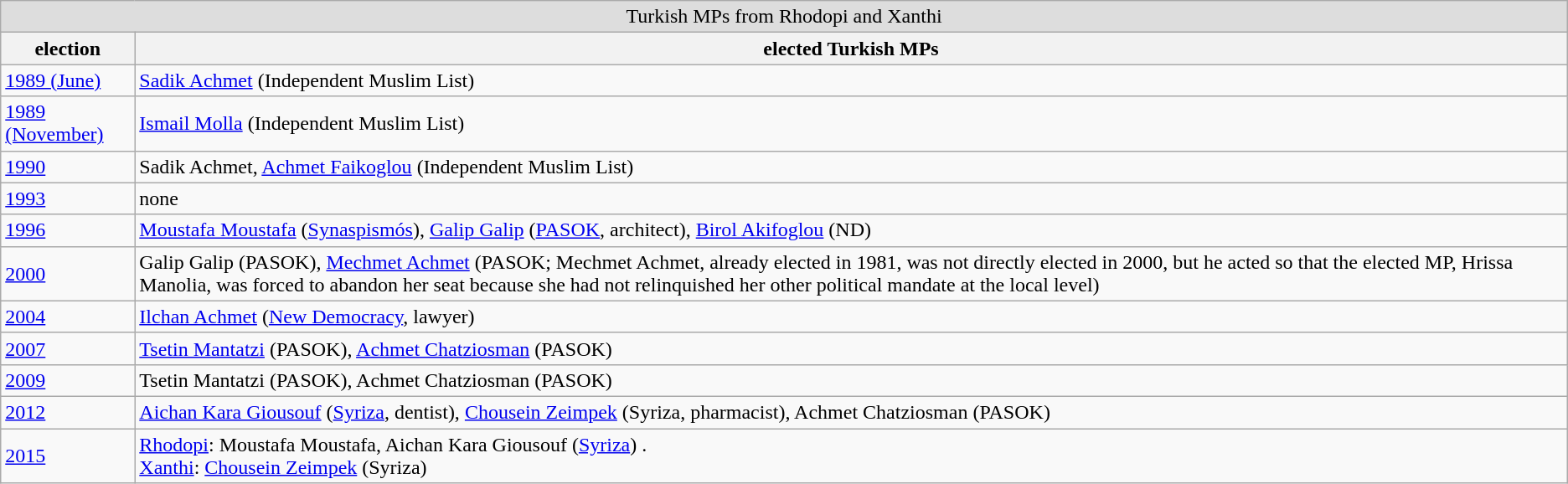<table class="wikitable">
<tr bgcolor=#DDDDDD>
<td colspan=8 align="center">Turkish MPs from Rhodopi and Xanthi</td>
</tr>
<tr>
<th>election</th>
<th>elected Turkish MPs</th>
</tr>
<tr>
<td><a href='#'>1989 (June)</a></td>
<td><a href='#'>Sadik Achmet</a> (Independent Muslim List)</td>
</tr>
<tr>
<td><a href='#'>1989 (November)</a></td>
<td><a href='#'>Ismail Molla</a> (Independent Muslim List)</td>
</tr>
<tr>
<td><a href='#'>1990</a></td>
<td>Sadik Achmet, <a href='#'>Achmet Faikoglou</a> (Independent Muslim List)</td>
</tr>
<tr>
<td><a href='#'>1993</a></td>
<td>none</td>
</tr>
<tr>
<td><a href='#'>1996</a></td>
<td><a href='#'>Moustafa Moustafa</a> (<a href='#'>Synaspismós</a>), <a href='#'>Galip Galip</a> (<a href='#'>PASOK</a>, architect), <a href='#'>Birol Akifoglou</a> (ND) </td>
</tr>
<tr>
<td><a href='#'>2000</a></td>
<td>Galip Galip (PASOK), <a href='#'>Mechmet Achmet</a> (PASOK; Mechmet Achmet, already elected in 1981, was not directly elected in 2000, but he acted so that the elected MP, Hrissa Manolia, was forced to abandon her seat because she had not relinquished her other political mandate at the local level)</td>
</tr>
<tr>
<td><a href='#'>2004</a></td>
<td><a href='#'>Ilchan Achmet</a> (<a href='#'>New Democracy</a>, lawyer)</td>
</tr>
<tr>
<td><a href='#'>2007</a></td>
<td><a href='#'>Tsetin Mantatzi</a> (PASOK), <a href='#'>Achmet Chatziosman</a> (PASOK)</td>
</tr>
<tr>
<td><a href='#'>2009</a></td>
<td>Tsetin Mantatzi (PASOK), Achmet Chatziosman (PASOK)</td>
</tr>
<tr>
<td><a href='#'>2012</a></td>
<td><a href='#'>Aichan Kara Giousouf</a> (<a href='#'>Syriza</a>, dentist), <a href='#'>Chousein Zeimpek</a> (Syriza, pharmacist), Achmet Chatziosman (PASOK)</td>
</tr>
<tr>
<td><a href='#'>2015</a></td>
<td><a href='#'>Rhodopi</a>: Moustafa Moustafa, Aichan Kara Giousouf (<a href='#'>Syriza</a>) .<br><a href='#'>Xanthi</a>: <a href='#'>Chousein Zeimpek</a> (Syriza) </td>
</tr>
</table>
